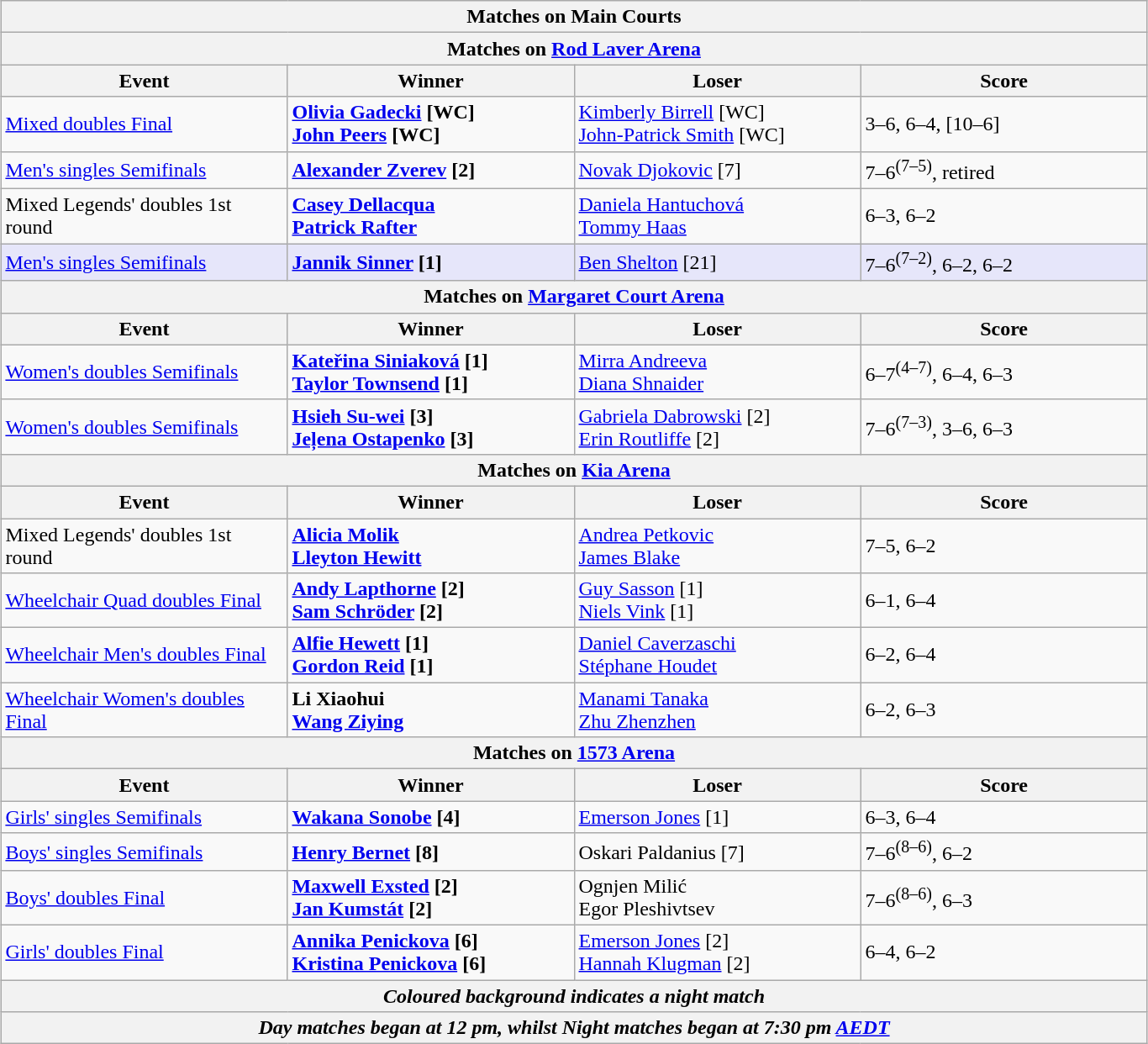<table class="wikitable collapsible uncollapsed" style="margin:auto;">
<tr>
<th colspan=4><strong>Matches on Main Courts</strong></th>
</tr>
<tr>
<th colspan=4><strong>Matches on <a href='#'>Rod Laver Arena</a></strong></th>
</tr>
<tr>
<th style="width:220px;">Event</th>
<th style="width:220px;">Winner</th>
<th style="width:220px;">Loser</th>
<th style="width:220px;">Score</th>
</tr>
<tr>
<td><a href='#'>Mixed doubles Final</a></td>
<td><strong> <a href='#'>Olivia Gadecki</a> [WC] <br>  <a href='#'>John Peers</a> [WC]</strong></td>
<td> <a href='#'>Kimberly Birrell</a> [WC] <br>  <a href='#'>John-Patrick Smith</a> [WC]</td>
<td>3–6, 6–4, [10–6]</td>
</tr>
<tr>
<td><a href='#'>Men's singles Semifinals</a></td>
<td><strong> <a href='#'>Alexander Zverev</a> [2]</strong></td>
<td> <a href='#'>Novak Djokovic</a> [7]</td>
<td>7–6<sup>(7–5)</sup>, retired</td>
</tr>
<tr>
<td>Mixed Legends' doubles 1st round</td>
<td><strong> <a href='#'>Casey Dellacqua</a> <br>  <a href='#'>Patrick Rafter</a></strong></td>
<td> <a href='#'>Daniela Hantuchová</a> <br>  <a href='#'>Tommy Haas</a></td>
<td>6–3, 6–2</td>
</tr>
<tr bgcolor=lavender>
<td><a href='#'>Men's singles Semifinals</a></td>
<td><strong> <a href='#'>Jannik Sinner</a> [1]</strong></td>
<td> <a href='#'>Ben Shelton</a> [21]</td>
<td>7–6<sup>(7–2)</sup>, 6–2, 6–2</td>
</tr>
<tr>
<th colspan=4><strong>Matches on <a href='#'>Margaret Court Arena</a></strong></th>
</tr>
<tr>
<th style="width:220px;">Event</th>
<th style="width:220px;">Winner</th>
<th style="width:220px;">Loser</th>
<th style="width:220px;">Score</th>
</tr>
<tr>
<td><a href='#'>Women's doubles Semifinals</a></td>
<td><strong> <a href='#'>Kateřina Siniaková</a> [1] <br>  <a href='#'>Taylor Townsend</a> [1]</strong></td>
<td> <a href='#'>Mirra Andreeva</a> <br>  <a href='#'>Diana Shnaider</a></td>
<td>6–7<sup>(4–7)</sup>, 6–4, 6–3</td>
</tr>
<tr>
<td><a href='#'>Women's doubles Semifinals</a></td>
<td><strong> <a href='#'>Hsieh Su-wei</a> [3] <br>  <a href='#'>Jeļena Ostapenko</a> [3]</strong></td>
<td> <a href='#'>Gabriela Dabrowski</a> [2]<br>  <a href='#'>Erin Routliffe</a> [2]</td>
<td>7–6<sup>(7–3)</sup>, 3–6, 6–3</td>
</tr>
<tr>
<th colspan=4><strong>Matches on <a href='#'>Kia Arena</a></strong></th>
</tr>
<tr>
<th style="width:220px;">Event</th>
<th style="width:220px;">Winner</th>
<th style="width:220px;">Loser</th>
<th style="width:220px;">Score</th>
</tr>
<tr>
<td>Mixed Legends' doubles 1st round</td>
<td><strong> <a href='#'>Alicia Molik</a> <br>  <a href='#'>Lleyton Hewitt</a></strong></td>
<td> <a href='#'>Andrea Petkovic</a> <br>  <a href='#'>James Blake</a></td>
<td>7–5, 6–2</td>
</tr>
<tr>
<td><a href='#'>Wheelchair Quad doubles Final</a></td>
<td><strong> <a href='#'>Andy Lapthorne</a> [2] <br>   <a href='#'>Sam Schröder</a> [2]</strong></td>
<td> <a href='#'>Guy Sasson</a> [1] <br>  <a href='#'>Niels Vink</a> [1]</td>
<td>6–1, 6–4</td>
</tr>
<tr>
<td><a href='#'>Wheelchair Men's doubles Final</a></td>
<td><strong> <a href='#'>Alfie Hewett</a> [1] <br>  <a href='#'>Gordon Reid</a> [1]</strong></td>
<td> <a href='#'>Daniel Caverzaschi</a> <br>  <a href='#'>Stéphane Houdet</a></td>
<td>6–2, 6–4</td>
</tr>
<tr>
<td><a href='#'>Wheelchair Women's doubles Final</a></td>
<td><strong> Li Xiaohui <br>  <a href='#'>Wang Ziying</a></strong></td>
<td> <a href='#'>Manami Tanaka</a> <br>  <a href='#'>Zhu Zhenzhen</a></td>
<td>6–2, 6–3</td>
</tr>
<tr>
<th colspan=4><strong>Matches on <a href='#'>1573 Arena</a></strong></th>
</tr>
<tr>
<th style="width:220px;">Event</th>
<th style="width:220px;">Winner</th>
<th style="width:220px;">Loser</th>
<th style="width:220px;">Score</th>
</tr>
<tr>
<td><a href='#'>Girls' singles Semifinals</a></td>
<td><strong> <a href='#'>Wakana Sonobe</a> [4]</strong></td>
<td> <a href='#'>Emerson Jones</a> [1]</td>
<td>6–3, 6–4</td>
</tr>
<tr>
<td><a href='#'>Boys' singles Semifinals</a></td>
<td><strong> <a href='#'>Henry Bernet</a> [8]</strong></td>
<td> Oskari Paldanius [7]</td>
<td>7–6<sup>(8–6)</sup>, 6–2</td>
</tr>
<tr>
<td><a href='#'>Boys' doubles Final</a></td>
<td><strong> <a href='#'>Maxwell Exsted</a> [2]<br>  <a href='#'>Jan Kumstát</a> [2]</strong></td>
<td> Ognjen Milić <br>  Egor Pleshivtsev</td>
<td>7–6<sup>(8–6)</sup>, 6–3</td>
</tr>
<tr>
<td><a href='#'>Girls' doubles Final</a></td>
<td><strong> <a href='#'>Annika Penickova</a> [6]<br>  <a href='#'>Kristina Penickova</a> [6]</strong></td>
<td> <a href='#'>Emerson Jones</a> [2] <br>  <a href='#'>Hannah Klugman</a> [2]</td>
<td>6–4, 6–2</td>
</tr>
<tr>
<th colspan=4><em>Coloured background indicates a night match</em></th>
</tr>
<tr>
<th colspan=4><em>Day matches began at 12 pm, whilst Night matches began at 7:30 pm <a href='#'>AEDT</a></em></th>
</tr>
</table>
